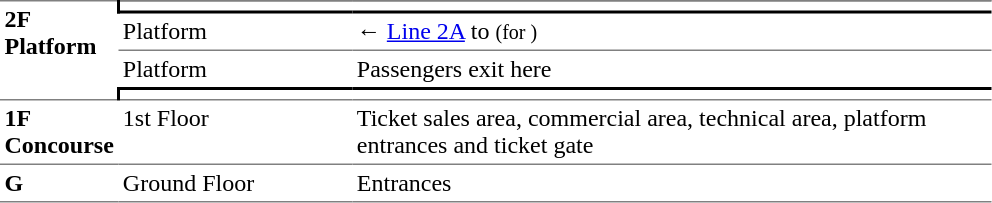<table border="0" cellspacing="0" cellpadding="3" frame="hsides" rules="rows">
<tr>
<td style="border-bottom:solid 1px gray;vertical-align:top;border-top:solid 1px gray;" rowspan=5;><strong>2F<br>Platform</strong></td>
</tr>
<tr>
<td style="border-top:solid 1px gray;border-right:solid 2px black;border-left:solid 2px black;border-bottom:solid 2px black;text-align:center;" colspan=2></td>
</tr>
<tr>
<td style="border-bottom:solid 1px gray;" width=150>Platform</td>
<td>←  <a href='#'>Line 2A</a> to  <small>(for )</small></td>
</tr>
<tr>
<td style="border-bottom:solid 1px gray;" width=150>Platform</td>
<td style="border-bottom:solid 1px gray;" width=390> Passengers exit here</td>
</tr>
<tr>
<td style="border-top:solid 2px black;border-right:solid 2px black;border-left:solid 2px black;border-bottom:solid 1px gray;text-align:center;" colspan=2></td>
</tr>
<tr>
<td style="vertical-align:top"><strong>1F<br>Concourse</strong></td>
<td style="vertical-align:top">1st Floor</td>
<td style="vertical-align:top">Ticket sales area, commercial area, technical area, platform entrances and ticket gate</td>
</tr>
<tr>
<td style="border-bottom:solid 1px gray;border-top:solid 1px gray; vertical-align:top" width=50><strong>G</strong></td>
<td style="border-top:solid 1px gray;border-bottom:solid 1px gray; vertical-align:top" width=100>Ground Floor</td>
<td style="border-top:solid 1px gray;border-bottom:solid 1px gray; vertical-align:top" width=420>Entrances</td>
</tr>
</table>
